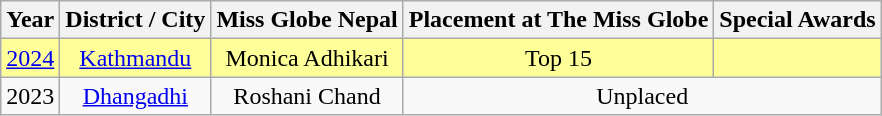<table class="wikitable">
<tr>
<th>Year</th>
<th>District / City</th>
<th>Miss Globe Nepal</th>
<th>Placement at The Miss Globe</th>
<th>Special Awards</th>
</tr>
<tr style="background-color:#FFFF99; " align="center">
<td><a href='#'>2024</a></td>
<td><a href='#'>Kathmandu</a></td>
<td>Monica Adhikari</td>
<td>Top 15</td>
<td></td>
</tr>
<tr align="center">
<td>2023</td>
<td><a href='#'>Dhangadhi</a></td>
<td>Roshani Chand</td>
<td colspan="2">Unplaced</td>
</tr>
</table>
